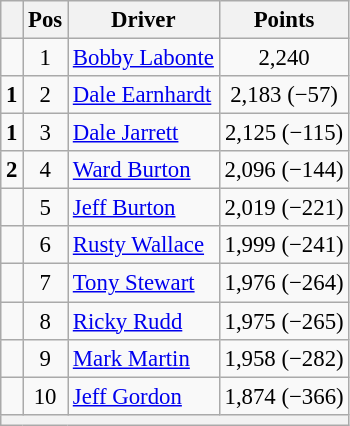<table class="wikitable" style="font-size: 95%;">
<tr>
<th></th>
<th>Pos</th>
<th>Driver</th>
<th>Points</th>
</tr>
<tr>
<td align="left"></td>
<td style="text-align:center;">1</td>
<td><a href='#'>Bobby Labonte</a></td>
<td style="text-align:center;">2,240</td>
</tr>
<tr>
<td align="left">  <strong>1</strong></td>
<td style="text-align:center;">2</td>
<td><a href='#'>Dale Earnhardt</a></td>
<td style="text-align:center;">2,183 (−57)</td>
</tr>
<tr>
<td align="left">  <strong>1</strong></td>
<td style="text-align:center;">3</td>
<td><a href='#'>Dale Jarrett</a></td>
<td style="text-align:center;">2,125 (−115)</td>
</tr>
<tr>
<td align="left">  <strong>2</strong></td>
<td style="text-align:center;">4</td>
<td><a href='#'>Ward Burton</a></td>
<td style="text-align:center;">2,096 (−144)</td>
</tr>
<tr>
<td align="left"></td>
<td style="text-align:center;">5</td>
<td><a href='#'>Jeff Burton</a></td>
<td style="text-align:center;">2,019 (−221)</td>
</tr>
<tr>
<td align="left"></td>
<td style="text-align:center;">6</td>
<td><a href='#'>Rusty Wallace</a></td>
<td style="text-align:center;">1,999 (−241)</td>
</tr>
<tr>
<td align="left"></td>
<td style="text-align:center;">7</td>
<td><a href='#'>Tony Stewart</a></td>
<td style="text-align:center;">1,976 (−264)</td>
</tr>
<tr>
<td align="left"></td>
<td style="text-align:center;">8</td>
<td><a href='#'>Ricky Rudd</a></td>
<td style="text-align:center;">1,975 (−265)</td>
</tr>
<tr>
<td align="left"></td>
<td style="text-align:center;">9</td>
<td><a href='#'>Mark Martin</a></td>
<td style="text-align:center;">1,958 (−282)</td>
</tr>
<tr>
<td align="left"></td>
<td style="text-align:center;">10</td>
<td><a href='#'>Jeff Gordon</a></td>
<td style="text-align:center;">1,874 (−366)</td>
</tr>
<tr class="sortbottom">
<th colspan="9"></th>
</tr>
</table>
